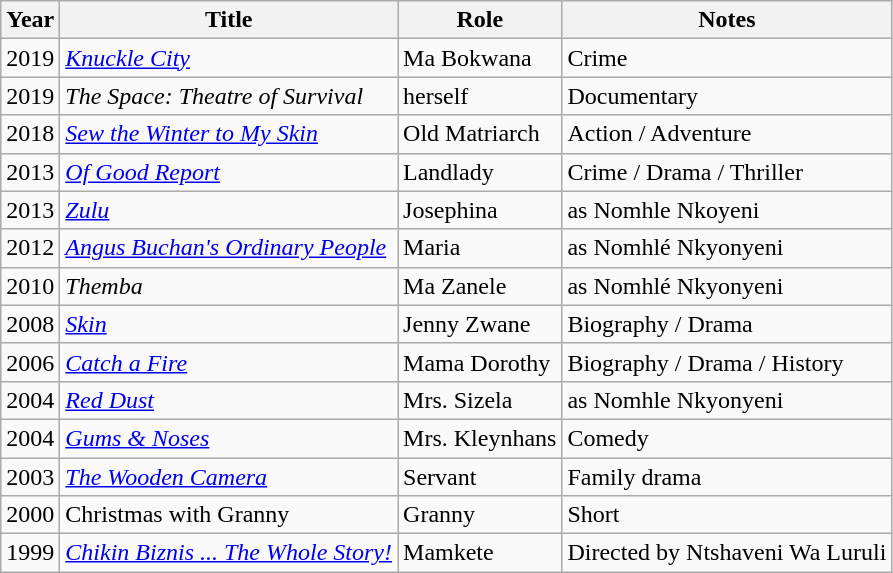<table class="wikitable sortable">
<tr>
<th>Year</th>
<th>Title</th>
<th>Role</th>
<th>Notes</th>
</tr>
<tr>
<td>2019</td>
<td><em><a href='#'>Knuckle City</a></em></td>
<td>Ma Bokwana</td>
<td>Crime</td>
</tr>
<tr>
<td>2019</td>
<td><em>The Space: Theatre of Survival</em></td>
<td>herself</td>
<td>Documentary</td>
</tr>
<tr>
<td>2018</td>
<td><em><a href='#'>Sew the Winter to My Skin</a></em></td>
<td>Old Matriarch</td>
<td>Action / Adventure</td>
</tr>
<tr>
<td>2013</td>
<td><em><a href='#'>Of Good Report</a></em></td>
<td>Landlady</td>
<td>Crime / Drama / Thriller</td>
</tr>
<tr>
<td>2013</td>
<td><em><a href='#'>Zulu</a></em></td>
<td>Josephina</td>
<td>as Nomhle Nkoyeni</td>
</tr>
<tr>
<td>2012</td>
<td><em><a href='#'>Angus Buchan's Ordinary People</a></em></td>
<td>Maria</td>
<td>as Nomhlé Nkyonyeni</td>
</tr>
<tr>
<td>2010</td>
<td><em>Themba</em></td>
<td>Ma Zanele</td>
<td>as Nomhlé Nkyonyeni</td>
</tr>
<tr>
<td>2008</td>
<td><em><a href='#'>Skin</a></em></td>
<td>Jenny Zwane</td>
<td>Biography / Drama</td>
</tr>
<tr>
<td>2006</td>
<td><em><a href='#'>Catch a Fire</a></em></td>
<td>Mama Dorothy</td>
<td>Biography / Drama / History</td>
</tr>
<tr>
<td>2004</td>
<td><em><a href='#'>Red Dust</a></em></td>
<td>Mrs. Sizela</td>
<td>as Nomhle Nkyonyeni</td>
</tr>
<tr>
<td>2004</td>
<td><em><a href='#'>Gums & Noses</a></em></td>
<td>Mrs. Kleynhans</td>
<td>Comedy</td>
</tr>
<tr>
<td>2003</td>
<td><em><a href='#'>The Wooden Camera</a></em></td>
<td>Servant</td>
<td>Family drama</td>
</tr>
<tr>
<td>2000</td>
<td>Christmas with Granny</td>
<td>Granny</td>
<td>Short</td>
</tr>
<tr>
<td>1999</td>
<td><em><a href='#'>Chikin Biznis ... The Whole Story!</a></em></td>
<td>Mamkete</td>
<td>Directed by Ntshaveni Wa Luruli</td>
</tr>
</table>
